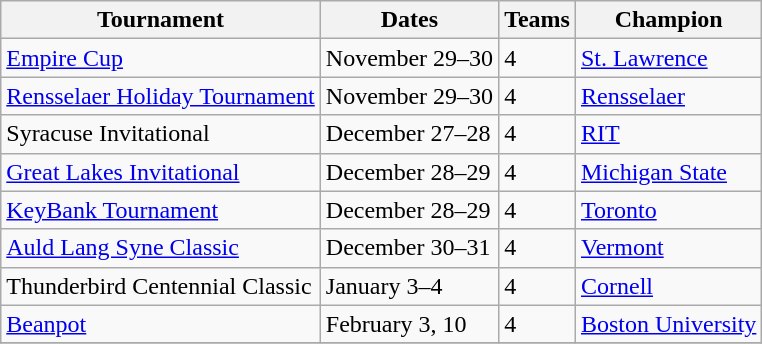<table class="wikitable">
<tr>
<th>Tournament</th>
<th>Dates</th>
<th>Teams</th>
<th>Champion</th>
</tr>
<tr>
<td><a href='#'>Empire Cup</a></td>
<td>November 29–30</td>
<td>4</td>
<td><a href='#'>St. Lawrence</a></td>
</tr>
<tr>
<td><a href='#'>Rensselaer Holiday Tournament</a></td>
<td>November 29–30</td>
<td>4</td>
<td><a href='#'>Rensselaer</a></td>
</tr>
<tr>
<td>Syracuse Invitational</td>
<td>December 27–28</td>
<td>4</td>
<td><a href='#'>RIT</a></td>
</tr>
<tr>
<td><a href='#'>Great Lakes Invitational</a></td>
<td>December 28–29</td>
<td>4</td>
<td><a href='#'>Michigan State</a></td>
</tr>
<tr>
<td><a href='#'>KeyBank Tournament</a></td>
<td>December 28–29</td>
<td>4</td>
<td><a href='#'>Toronto</a></td>
</tr>
<tr>
<td><a href='#'>Auld Lang Syne Classic</a></td>
<td>December 30–31</td>
<td>4</td>
<td><a href='#'>Vermont</a></td>
</tr>
<tr>
<td>Thunderbird Centennial Classic</td>
<td>January 3–4</td>
<td>4</td>
<td><a href='#'>Cornell</a></td>
</tr>
<tr>
<td><a href='#'>Beanpot</a></td>
<td>February 3, 10</td>
<td>4</td>
<td><a href='#'>Boston University</a></td>
</tr>
<tr>
</tr>
</table>
